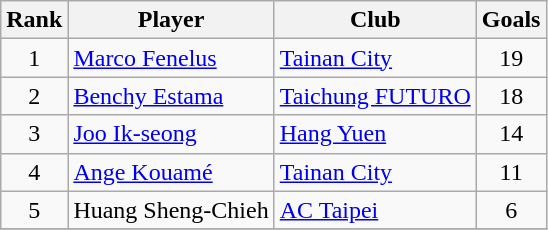<table class = "wikitable" style = "text-align:center">
<tr>
<th>Rank</th>
<th>Player</th>
<th>Club</th>
<th>Goals</th>
</tr>
<tr>
<td rowspan = "1">1</td>
<td align = "left"> <a href='#'>Marco Fenelus </a></td>
<td align = "left"><a href='#'> Tainan City</a></td>
<td rowspan = "1">19</td>
</tr>
<tr>
<td rowspan = "1">2</td>
<td align = "left"> <a href='#'>Benchy Estama </a></td>
<td align = "left"><a href='#'> Taichung FUTURO</a></td>
<td rowspan = "1">18</td>
</tr>
<tr>
<td>3</td>
<td align = "left"> <a href='#'>Joo Ik-seong </a></td>
<td align=  "left"><a href='#'> Hang Yuen</a></td>
<td>14</td>
</tr>
<tr>
<td>4</td>
<td align = "left"> <a href='#'>Ange Kouamé</a></td>
<td align = "left"><a href='#'> Tainan City</a></td>
<td>11</td>
</tr>
<tr>
<td rowspan = "1">5</td>
<td align = "left"> Huang Sheng-Chieh</td>
<td align = "left"><a href='#'>AC Taipei</a></td>
<td rowspan = "1">6</td>
</tr>
<tr>
</tr>
</table>
